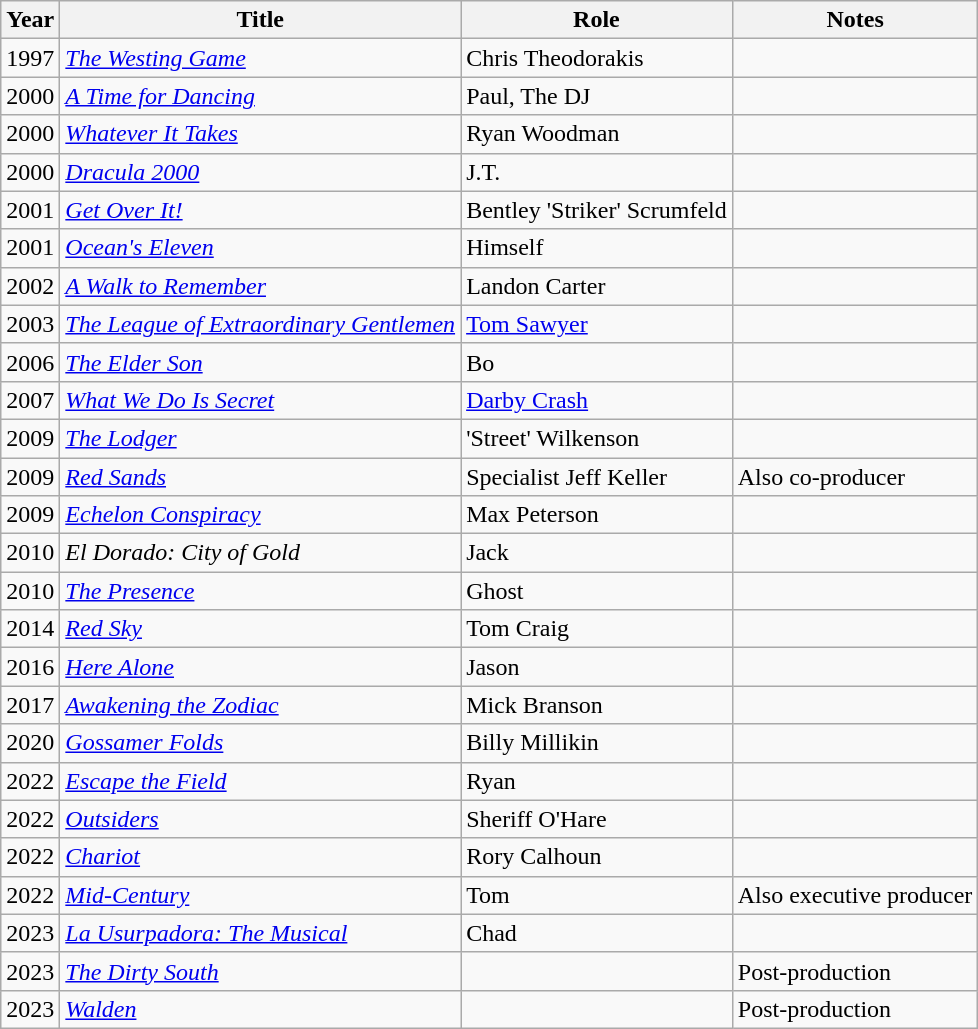<table class="wikitable sortable">
<tr>
<th>Year</th>
<th>Title</th>
<th>Role</th>
<th class="unsortable">Notes</th>
</tr>
<tr>
<td>1997</td>
<td><em><a href='#'>The Westing Game</a></em></td>
<td>Chris Theodorakis</td>
<td></td>
</tr>
<tr>
<td>2000</td>
<td><em><a href='#'>A Time for Dancing</a></em></td>
<td>Paul, The DJ</td>
<td></td>
</tr>
<tr>
<td>2000</td>
<td><em><a href='#'>Whatever It Takes</a></em></td>
<td>Ryan Woodman</td>
<td></td>
</tr>
<tr>
<td>2000</td>
<td><em><a href='#'>Dracula 2000</a></em></td>
<td>J.T.</td>
<td></td>
</tr>
<tr>
<td>2001</td>
<td><em><a href='#'>Get Over It!</a></em></td>
<td>Bentley 'Striker' Scrumfeld</td>
<td></td>
</tr>
<tr>
<td>2001</td>
<td><em><a href='#'>Ocean's Eleven</a></em></td>
<td>Himself</td>
<td></td>
</tr>
<tr>
<td>2002</td>
<td><em><a href='#'>A Walk to Remember</a></em></td>
<td>Landon Carter</td>
<td></td>
</tr>
<tr>
<td>2003</td>
<td><em><a href='#'>The League of Extraordinary Gentlemen</a></em></td>
<td><a href='#'>Tom Sawyer</a></td>
<td></td>
</tr>
<tr>
<td>2006</td>
<td><em><a href='#'>The Elder Son</a></em></td>
<td>Bo</td>
<td></td>
</tr>
<tr>
<td>2007</td>
<td><em><a href='#'>What We Do Is Secret</a></em></td>
<td><a href='#'>Darby Crash</a></td>
<td></td>
</tr>
<tr>
<td>2009</td>
<td><em><a href='#'>The Lodger</a></em></td>
<td>'Street' Wilkenson</td>
<td></td>
</tr>
<tr>
<td>2009</td>
<td><em><a href='#'>Red Sands</a></em></td>
<td>Specialist Jeff Keller</td>
<td>Also co-producer</td>
</tr>
<tr>
<td>2009</td>
<td><em><a href='#'>Echelon Conspiracy</a></em></td>
<td>Max Peterson</td>
<td></td>
</tr>
<tr>
<td>2010</td>
<td><em>El Dorado: City of Gold</em></td>
<td>Jack</td>
<td></td>
</tr>
<tr>
<td>2010</td>
<td><em><a href='#'>The Presence</a></em></td>
<td>Ghost</td>
<td></td>
</tr>
<tr>
<td>2014</td>
<td><em><a href='#'>Red Sky</a></em></td>
<td>Tom Craig</td>
<td></td>
</tr>
<tr>
<td>2016</td>
<td><em><a href='#'>Here Alone</a></em></td>
<td>Jason</td>
<td></td>
</tr>
<tr>
<td>2017</td>
<td><em><a href='#'>Awakening the Zodiac</a></em></td>
<td>Mick Branson</td>
<td></td>
</tr>
<tr>
<td>2020</td>
<td><em><a href='#'>Gossamer Folds</a></em></td>
<td>Billy Millikin</td>
<td></td>
</tr>
<tr>
<td>2022</td>
<td><em><a href='#'>Escape the Field</a></em></td>
<td>Ryan</td>
<td></td>
</tr>
<tr>
<td>2022</td>
<td><em><a href='#'>Outsiders</a></em></td>
<td>Sheriff O'Hare</td>
<td></td>
</tr>
<tr>
<td>2022</td>
<td><em><a href='#'>Chariot</a></em></td>
<td>Rory Calhoun</td>
<td></td>
</tr>
<tr>
<td>2022</td>
<td><em><a href='#'>Mid-Century</a></em></td>
<td>Tom</td>
<td>Also executive producer</td>
</tr>
<tr>
<td>2023</td>
<td><em><a href='#'>La Usurpadora: The Musical</a></em></td>
<td>Chad</td>
<td></td>
</tr>
<tr>
<td>2023</td>
<td><em><a href='#'>The Dirty South</a></em></td>
<td></td>
<td>Post-production</td>
</tr>
<tr>
<td>2023</td>
<td><em><a href='#'>Walden</a></em></td>
<td></td>
<td>Post-production</td>
</tr>
</table>
